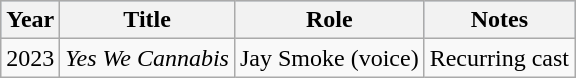<table class="wikitable sortable">
<tr style="background:#B0C4DE;">
<th>Year</th>
<th>Title</th>
<th>Role</th>
<th>Notes</th>
</tr>
<tr>
<td>2023</td>
<td><em>Yes We Cannabis</em></td>
<td>Jay Smoke (voice)</td>
<td>Recurring cast</td>
</tr>
</table>
